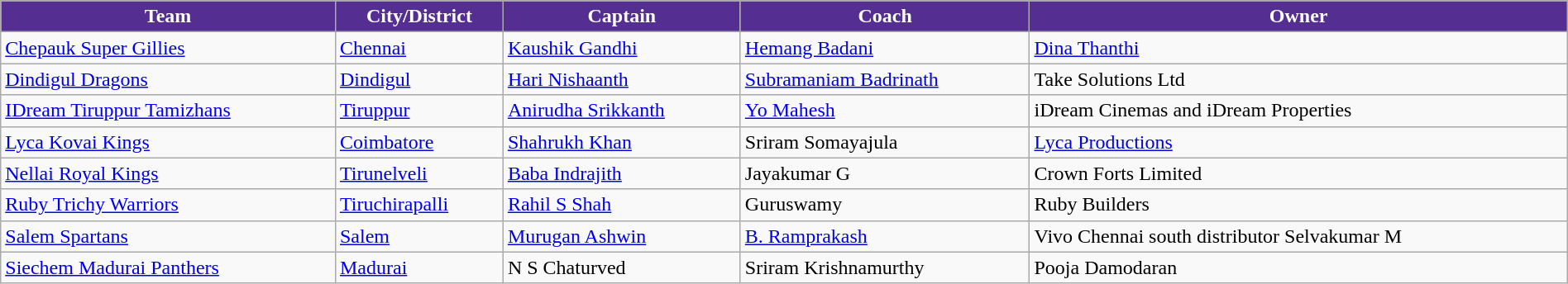<table class="wikitable sortable" style="width:100%;">
<tr>
<th style="background:#542e91;color:#ffffff">Team</th>
<th style="background:#542e91;color:#ffffff">City/District</th>
<th style="background:#542e91;color:#ffffff">Captain</th>
<th style="background:#542e91;color:#ffffff">Coach</th>
<th style="background:#542e91;color:#ffffff">Owner</th>
</tr>
<tr>
<td><a href='#'>Chepauk Super Gillies</a></td>
<td><a href='#'>Chennai</a></td>
<td><a href='#'>Kaushik Gandhi</a></td>
<td><a href='#'>Hemang Badani</a></td>
<td><a href='#'>Dina Thanthi</a></td>
</tr>
<tr>
<td><a href='#'>Dindigul Dragons</a></td>
<td><a href='#'>Dindigul</a></td>
<td><a href='#'>Hari Nishaanth</a></td>
<td><a href='#'>Subramaniam Badrinath</a></td>
<td>Take Solutions Ltd</td>
</tr>
<tr>
<td><a href='#'>IDream Tiruppur Tamizhans</a></td>
<td><a href='#'>Tiruppur</a></td>
<td><a href='#'>Anirudha Srikkanth</a></td>
<td><a href='#'>Yo Mahesh</a></td>
<td>iDream Cinemas and iDream Properties</td>
</tr>
<tr>
<td><a href='#'>Lyca Kovai Kings</a></td>
<td><a href='#'>Coimbatore</a></td>
<td><a href='#'>Shahrukh Khan</a></td>
<td>Sriram Somayajula</td>
<td><a href='#'>Lyca Productions</a></td>
</tr>
<tr>
<td><a href='#'>Nellai Royal Kings</a></td>
<td><a href='#'>Tirunelveli</a></td>
<td><a href='#'>Baba Indrajith</a></td>
<td>Jayakumar G</td>
<td>Crown Forts Limited</td>
</tr>
<tr>
<td><a href='#'>Ruby Trichy Warriors</a></td>
<td><a href='#'>Tiruchirapalli</a></td>
<td><a href='#'>Rahil S Shah</a></td>
<td>Guruswamy</td>
<td>Ruby Builders</td>
</tr>
<tr>
<td><a href='#'>Salem Spartans</a></td>
<td><a href='#'>Salem</a></td>
<td><a href='#'>Murugan Ashwin</a></td>
<td><a href='#'>B. Ramprakash</a></td>
<td>Vivo Chennai south distributor Selvakumar M</td>
</tr>
<tr>
<td><a href='#'>Siechem Madurai Panthers</a></td>
<td><a href='#'>Madurai</a></td>
<td>N S Chaturved</td>
<td>Sriram Krishnamurthy</td>
<td>Pooja Damodaran</td>
</tr>
</table>
